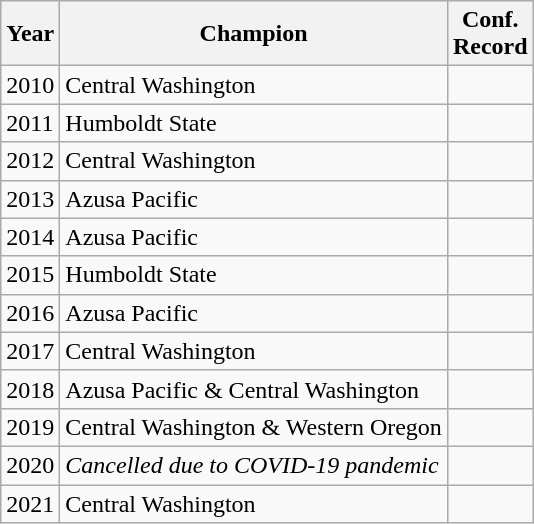<table class="wikitable">
<tr>
<th>Year</th>
<th>Champion</th>
<th>Conf.<br>Record</th>
</tr>
<tr>
<td>2010</td>
<td>Central Washington</td>
<td></td>
</tr>
<tr>
<td>2011</td>
<td>Humboldt State</td>
<td></td>
</tr>
<tr>
<td>2012</td>
<td>Central Washington</td>
<td></td>
</tr>
<tr>
<td>2013</td>
<td>Azusa Pacific</td>
<td></td>
</tr>
<tr>
<td>2014</td>
<td>Azusa Pacific</td>
<td></td>
</tr>
<tr>
<td>2015</td>
<td>Humboldt State</td>
<td></td>
</tr>
<tr>
<td>2016</td>
<td>Azusa Pacific</td>
<td></td>
</tr>
<tr>
<td>2017</td>
<td>Central Washington</td>
<td></td>
</tr>
<tr>
<td>2018</td>
<td>Azusa Pacific & Central Washington</td>
<td></td>
</tr>
<tr>
<td>2019</td>
<td>Central Washington & Western Oregon</td>
<td></td>
</tr>
<tr>
<td>2020</td>
<td><em>Cancelled due to COVID-19 pandemic</em></td>
<td></td>
</tr>
<tr>
<td>2021</td>
<td>Central Washington</td>
<td></td>
</tr>
</table>
